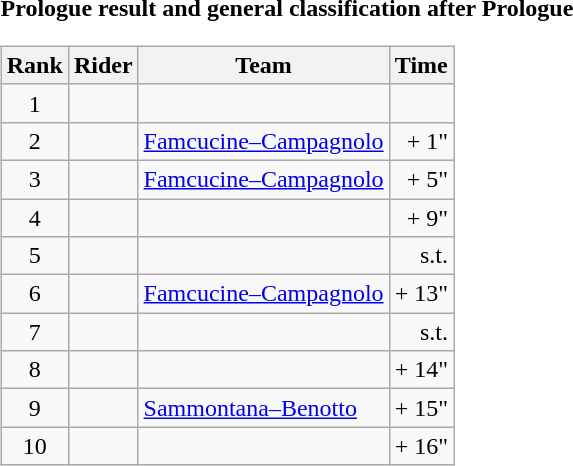<table>
<tr>
<td><strong>Prologue result and general classification after Prologue</strong><br><table class="wikitable">
<tr>
<th scope="col">Rank</th>
<th scope="col">Rider</th>
<th scope="col">Team</th>
<th scope="col">Time</th>
</tr>
<tr>
<td style="text-align:center;">1</td>
<td></td>
<td></td>
<td style="text-align:right;"></td>
</tr>
<tr>
<td style="text-align:center;">2</td>
<td></td>
<td><a href='#'>Famcucine–Campagnolo</a></td>
<td style="text-align:right;">+ 1"</td>
</tr>
<tr>
<td style="text-align:center;">3</td>
<td></td>
<td><a href='#'>Famcucine–Campagnolo</a></td>
<td style="text-align:right;">+ 5"</td>
</tr>
<tr>
<td style="text-align:center;">4</td>
<td></td>
<td></td>
<td style="text-align:right;">+ 9"</td>
</tr>
<tr>
<td style="text-align:center;">5</td>
<td></td>
<td></td>
<td style="text-align:right;">s.t.</td>
</tr>
<tr>
<td style="text-align:center;">6</td>
<td></td>
<td><a href='#'>Famcucine–Campagnolo</a></td>
<td style="text-align:right;">+ 13"</td>
</tr>
<tr>
<td style="text-align:center;">7</td>
<td></td>
<td></td>
<td style="text-align:right;">s.t.</td>
</tr>
<tr>
<td style="text-align:center;">8</td>
<td></td>
<td></td>
<td style="text-align:right;">+ 14"</td>
</tr>
<tr>
<td style="text-align:center;">9</td>
<td></td>
<td><a href='#'>Sammontana–Benotto</a></td>
<td style="text-align:right;">+ 15"</td>
</tr>
<tr>
<td style="text-align:center;">10</td>
<td></td>
<td></td>
<td style="text-align:right;">+ 16"</td>
</tr>
</table>
</td>
</tr>
</table>
